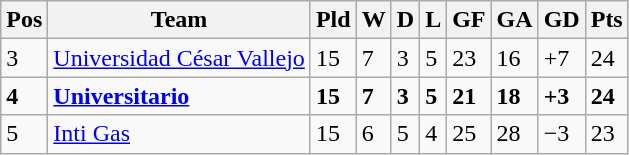<table class="wikitable">
<tr>
<th><abbr>Pos</abbr></th>
<th>Team</th>
<th><abbr>Pld</abbr></th>
<th><abbr>W</abbr></th>
<th><abbr>D</abbr></th>
<th><abbr>L</abbr></th>
<th><abbr>GF</abbr></th>
<th><abbr>GA</abbr></th>
<th><abbr>GD</abbr></th>
<th><abbr>Pts</abbr></th>
</tr>
<tr>
<td>3</td>
<td><a href='#'>Universidad César Vallejo</a></td>
<td>15</td>
<td>7</td>
<td>3</td>
<td>5</td>
<td>23</td>
<td>16</td>
<td>+7</td>
<td>24</td>
</tr>
<tr>
<td><strong>4</strong></td>
<td><a href='#'><strong>Universitario</strong></a></td>
<td><strong>15</strong></td>
<td><strong>7</strong></td>
<td><strong>3</strong></td>
<td><strong>5</strong></td>
<td><strong>21</strong></td>
<td><strong>18</strong></td>
<td><strong>+3</strong></td>
<td><strong>24</strong></td>
</tr>
<tr>
<td>5</td>
<td><a href='#'>Inti Gas</a></td>
<td>15</td>
<td>6</td>
<td>5</td>
<td>4</td>
<td>25</td>
<td>28</td>
<td>−3</td>
<td>23</td>
</tr>
</table>
